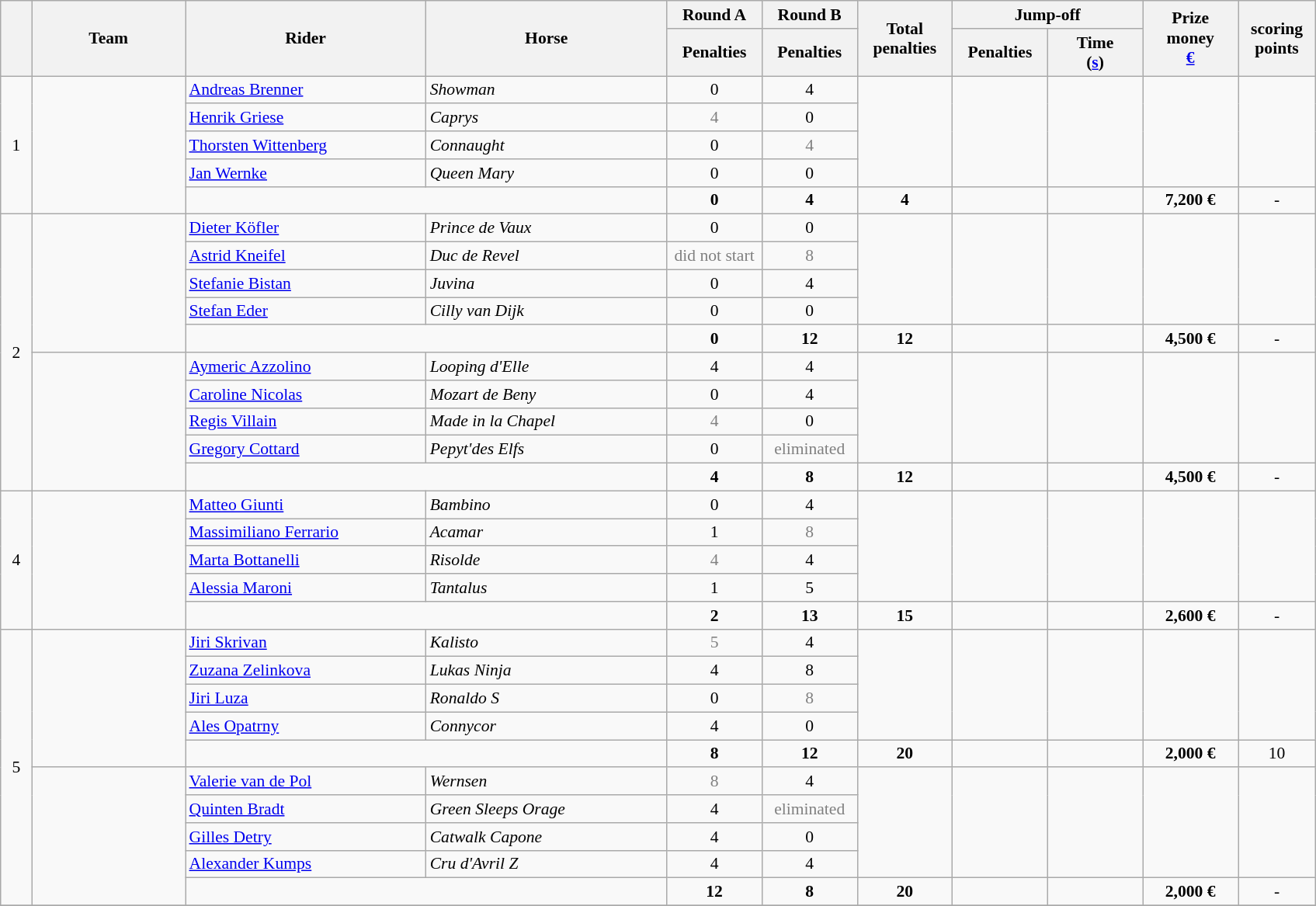<table class="wikitable" style="font-size: 90%">
<tr>
<th rowspan=2 width=20></th>
<th rowspan=2 width=125>Team</th>
<th rowspan=2 width=200>Rider</th>
<th rowspan=2 width=200>Horse</th>
<th>Round A</th>
<th>Round B</th>
<th rowspan=2 width=75>Total penalties</th>
<th colspan=2>Jump-off</th>
<th rowspan=2 width=75>Prize<br>money<br><a href='#'>€</a></th>
<th rowspan=2 width=60>scoring<br>points</th>
</tr>
<tr>
<th width=75>Penalties</th>
<th width=75>Penalties</th>
<th width=75>Penalties</th>
<th width=75>Time<br>(<a href='#'>s</a>)</th>
</tr>
<tr>
<td rowspan=5 align=center>1</td>
<td rowspan=5></td>
<td><a href='#'>Andreas Brenner</a></td>
<td><em>Showman</em></td>
<td align=center>0</td>
<td align=center>4</td>
<td rowspan=4></td>
<td rowspan=4></td>
<td rowspan=4></td>
<td rowspan=4></td>
</tr>
<tr>
<td><a href='#'>Henrik Griese</a></td>
<td><em>Caprys</em></td>
<td align=center style=color:gray>4</td>
<td align=center>0</td>
</tr>
<tr>
<td><a href='#'>Thorsten Wittenberg</a></td>
<td><em>Connaught</em></td>
<td align=center>0</td>
<td align=center style=color:gray>4</td>
</tr>
<tr>
<td><a href='#'>Jan Wernke</a></td>
<td><em>Queen Mary</em></td>
<td align=center>0</td>
<td align=center>0</td>
</tr>
<tr>
<td colspan=2></td>
<td align=center><strong>0</strong></td>
<td align=center><strong>4</strong></td>
<td align=center><strong>4</strong></td>
<td></td>
<td></td>
<td align=center><strong>7,200 €</strong></td>
<td align=center>-</td>
</tr>
<tr>
<td rowspan=10 align=center>2</td>
<td rowspan=5></td>
<td><a href='#'>Dieter Köfler</a></td>
<td><em>Prince de Vaux</em></td>
<td align=center>0</td>
<td align=center>0</td>
<td rowspan=4></td>
<td rowspan=4></td>
<td rowspan=4></td>
<td rowspan=4></td>
</tr>
<tr>
<td><a href='#'>Astrid Kneifel</a></td>
<td><em>Duc de Revel</em></td>
<td align=center style=color:gray>did not start</td>
<td align=center style=color:gray>8</td>
</tr>
<tr>
<td><a href='#'>Stefanie Bistan</a></td>
<td><em>Juvina</em></td>
<td align=center>0</td>
<td align=center>4</td>
</tr>
<tr>
<td><a href='#'>Stefan Eder</a></td>
<td><em>Cilly van Dijk</em></td>
<td align=center>0</td>
<td align=center>0</td>
</tr>
<tr>
<td colspan=2></td>
<td align=center><strong>0</strong></td>
<td align=center><strong>12</strong></td>
<td align=center><strong>12</strong></td>
<td></td>
<td></td>
<td align=center><strong>4,500 €</strong></td>
<td align=center>-</td>
</tr>
<tr>
<td rowspan=5></td>
<td><a href='#'>Aymeric Azzolino</a></td>
<td><em>Looping d'Elle</em></td>
<td align=center>4</td>
<td align=center>4</td>
<td rowspan=4></td>
<td rowspan=4></td>
<td rowspan=4></td>
<td rowspan=4></td>
<td rowspan=4></td>
</tr>
<tr>
<td><a href='#'>Caroline Nicolas</a></td>
<td><em>Mozart de Beny</em></td>
<td align=center>0</td>
<td align=center>4</td>
</tr>
<tr>
<td><a href='#'>Regis Villain</a></td>
<td><em>Made in la Chapel</em></td>
<td align=center style=color:gray>4</td>
<td align=center>0</td>
</tr>
<tr>
<td><a href='#'>Gregory Cottard</a></td>
<td><em>Pepyt'des Elfs</em></td>
<td align=center>0</td>
<td align=center style=color:gray>eliminated</td>
</tr>
<tr>
<td colspan=2></td>
<td align=center><strong>4</strong></td>
<td align=center><strong>8</strong></td>
<td align=center><strong>12</strong></td>
<td></td>
<td></td>
<td align=center><strong>4,500 €</strong></td>
<td align=center>-</td>
</tr>
<tr>
<td rowspan=5 align=center>4</td>
<td rowspan=5></td>
<td><a href='#'>Matteo Giunti</a></td>
<td><em>Bambino</em></td>
<td align=center>0</td>
<td align=center>4</td>
<td rowspan=4></td>
<td rowspan=4></td>
<td rowspan=4></td>
<td rowspan=4></td>
</tr>
<tr>
<td><a href='#'>Massimiliano Ferrario</a></td>
<td><em>Acamar</em></td>
<td align=center>1</td>
<td align=center style=color:gray>8</td>
</tr>
<tr>
<td><a href='#'>Marta Bottanelli</a></td>
<td><em>Risolde</em></td>
<td align=center style=color:gray>4</td>
<td align=center>4</td>
</tr>
<tr>
<td><a href='#'>Alessia Maroni</a></td>
<td><em>Tantalus</em></td>
<td align=center>1</td>
<td align=center>5</td>
</tr>
<tr>
<td colspan=2></td>
<td align=center><strong>2</strong></td>
<td align=center><strong>13</strong></td>
<td align=center><strong>15</strong></td>
<td></td>
<td></td>
<td align=center><strong>2,600 €</strong></td>
<td align=center>-</td>
</tr>
<tr>
<td rowspan=10 align=center>5</td>
<td rowspan=5></td>
<td><a href='#'>Jiri Skrivan</a></td>
<td><em>Kalisto</em></td>
<td align=center style=color:gray>5</td>
<td align=center>4</td>
<td rowspan=4></td>
<td rowspan=4></td>
<td rowspan=4></td>
<td rowspan=4></td>
</tr>
<tr>
<td><a href='#'>Zuzana Zelinkova</a></td>
<td><em>Lukas Ninja</em></td>
<td align=center>4</td>
<td align=center>8</td>
</tr>
<tr>
<td><a href='#'>Jiri Luza</a></td>
<td><em>Ronaldo S</em></td>
<td align=center>0</td>
<td align=center style=color:gray>8</td>
</tr>
<tr>
<td><a href='#'>Ales Opatrny</a></td>
<td><em>Connycor</em></td>
<td align=center>4</td>
<td align=center>0</td>
</tr>
<tr>
<td colspan=2></td>
<td align=center><strong>8</strong></td>
<td align=center><strong>12</strong></td>
<td align=center><strong>20</strong></td>
<td></td>
<td></td>
<td align=center><strong>2,000 €</strong></td>
<td align=center>10</td>
</tr>
<tr>
<td rowspan=5></td>
<td><a href='#'>Valerie van de Pol</a></td>
<td><em>Wernsen</em></td>
<td align=center style=color:gray>8</td>
<td align=center>4</td>
<td rowspan=4></td>
<td rowspan=4></td>
<td rowspan=4></td>
<td rowspan=4></td>
</tr>
<tr>
<td><a href='#'>Quinten Bradt</a></td>
<td><em>Green Sleeps Orage</em></td>
<td align=center>4</td>
<td align=center style=color:gray>eliminated</td>
</tr>
<tr>
<td><a href='#'>Gilles Detry</a></td>
<td><em>Catwalk Capone</em></td>
<td align=center>4</td>
<td align=center>0</td>
</tr>
<tr>
<td><a href='#'>Alexander Kumps</a></td>
<td><em>Cru d'Avril Z</em></td>
<td align=center>4</td>
<td align=center>4</td>
</tr>
<tr>
<td colspan=2></td>
<td align=center><strong>12</strong></td>
<td align=center><strong>8</strong></td>
<td align=center><strong>20</strong></td>
<td></td>
<td></td>
<td align=center><strong>2,000 €</strong></td>
<td align=center>-</td>
</tr>
<tr>
</tr>
</table>
